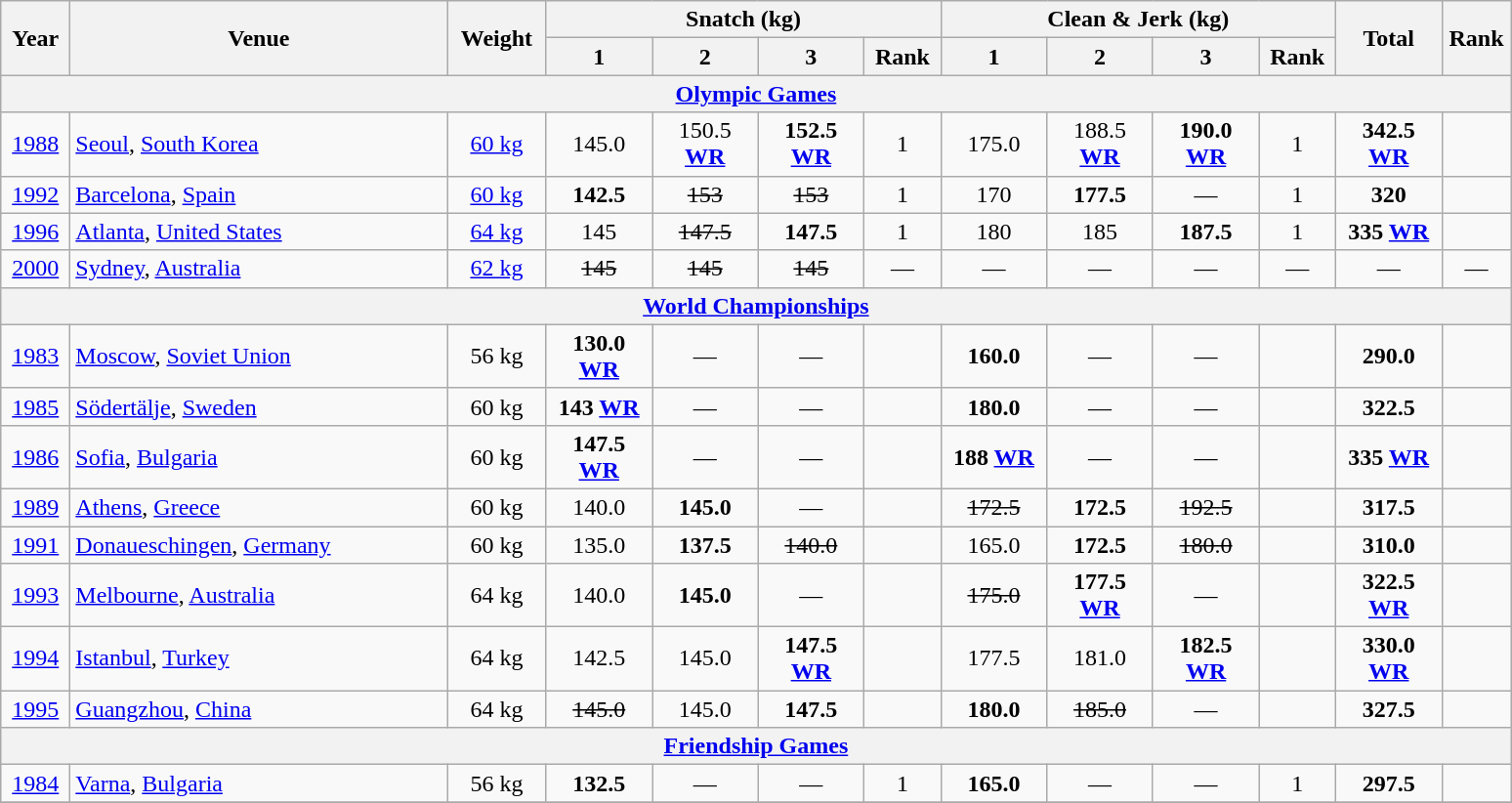<table class="wikitable" style="text-align:center;">
<tr>
<th rowspan=2 width=40>Year</th>
<th rowspan=2 width=250>Venue</th>
<th rowspan=2 width=60>Weight</th>
<th colspan=4>Snatch (kg)</th>
<th colspan=4>Clean & Jerk (kg)</th>
<th rowspan=2 width=65>Total</th>
<th rowspan=2 width=40>Rank</th>
</tr>
<tr>
<th width=65>1</th>
<th width=65>2</th>
<th width=65>3</th>
<th width=45>Rank</th>
<th width=65>1</th>
<th width=65>2</th>
<th width=65>3</th>
<th width=45>Rank</th>
</tr>
<tr>
<th colspan=13><a href='#'>Olympic Games</a></th>
</tr>
<tr>
<td><a href='#'>1988</a></td>
<td align=left> <a href='#'>Seoul</a>, <a href='#'>South Korea</a></td>
<td><a href='#'>60 kg</a></td>
<td>145.0</td>
<td>150.5 <strong><a href='#'>WR</a></strong></td>
<td><strong>152.5 <a href='#'>WR</a></strong></td>
<td>1</td>
<td>175.0</td>
<td>188.5 <strong><a href='#'>WR</a></strong></td>
<td><strong>190.0 <a href='#'>WR</a></strong></td>
<td>1</td>
<td><strong>342.5 <a href='#'>WR</a></strong></td>
<td><strong></strong></td>
</tr>
<tr>
<td><a href='#'>1992</a></td>
<td align=left> <a href='#'>Barcelona</a>, <a href='#'>Spain</a></td>
<td><a href='#'>60 kg</a></td>
<td><strong>142.5</strong></td>
<td><s>153</s></td>
<td><s>153</s></td>
<td>1</td>
<td>170</td>
<td><strong>177.5</strong></td>
<td>—</td>
<td>1</td>
<td><strong>320</strong></td>
<td><strong></strong></td>
</tr>
<tr>
<td><a href='#'>1996</a></td>
<td align=left> <a href='#'>Atlanta</a>, <a href='#'>United States</a></td>
<td><a href='#'>64 kg</a></td>
<td>145</td>
<td><s>147.5</s></td>
<td><strong>147.5</strong></td>
<td>1</td>
<td>180</td>
<td>185</td>
<td><strong>187.5</strong></td>
<td>1</td>
<td><strong>335 <a href='#'>WR</a></strong></td>
<td><strong></strong></td>
</tr>
<tr>
<td><a href='#'>2000</a></td>
<td align=left> <a href='#'>Sydney</a>, <a href='#'>Australia</a></td>
<td><a href='#'>62 kg</a></td>
<td><s>145</s></td>
<td><s>145</s></td>
<td><s>145</s></td>
<td>—</td>
<td>—</td>
<td>—</td>
<td>—</td>
<td>—</td>
<td>—</td>
<td>—</td>
</tr>
<tr>
<th colspan=13><a href='#'>World Championships</a></th>
</tr>
<tr>
<td><a href='#'>1983</a></td>
<td align=left> <a href='#'>Moscow</a>, <a href='#'>Soviet Union</a></td>
<td>56 kg</td>
<td><strong>130.0 <a href='#'>WR</a></strong></td>
<td>—</td>
<td>—</td>
<td></td>
<td><strong>160.0</strong></td>
<td>—</td>
<td>—</td>
<td></td>
<td><strong>290.0</strong></td>
<td></td>
</tr>
<tr>
<td><a href='#'>1985</a></td>
<td align=left> <a href='#'>Södertälje</a>, <a href='#'>Sweden</a></td>
<td>60 kg</td>
<td><strong>143 <a href='#'>WR</a></strong></td>
<td>—</td>
<td>—</td>
<td></td>
<td><strong>180.0</strong></td>
<td>—</td>
<td>—</td>
<td></td>
<td><strong>322.5</strong></td>
<td></td>
</tr>
<tr>
<td><a href='#'>1986</a></td>
<td align=left> <a href='#'>Sofia</a>, <a href='#'>Bulgaria</a></td>
<td>60 kg</td>
<td><strong>147.5 <a href='#'>WR</a></strong></td>
<td>—</td>
<td>—</td>
<td></td>
<td><strong>188 <a href='#'>WR</a></strong></td>
<td>—</td>
<td>—</td>
<td></td>
<td><strong>335 <a href='#'>WR</a></strong></td>
<td></td>
</tr>
<tr>
<td><a href='#'>1989</a></td>
<td align=left> <a href='#'>Athens</a>, <a href='#'>Greece</a></td>
<td>60 kg</td>
<td>140.0</td>
<td><strong>145.0</strong></td>
<td>—</td>
<td></td>
<td><s>172.5</s></td>
<td><strong>172.5</strong></td>
<td><s>192.5</s></td>
<td></td>
<td><strong>317.5</strong></td>
<td></td>
</tr>
<tr>
<td><a href='#'>1991</a></td>
<td align=left> <a href='#'>Donaueschingen</a>, <a href='#'>Germany</a></td>
<td>60 kg</td>
<td>135.0</td>
<td><strong>137.5</strong></td>
<td><s>140.0</s></td>
<td></td>
<td>165.0</td>
<td><strong>172.5</strong></td>
<td><s>180.0</s></td>
<td></td>
<td><strong>310.0</strong></td>
<td></td>
</tr>
<tr>
<td><a href='#'>1993</a></td>
<td align=left> <a href='#'>Melbourne</a>, <a href='#'>Australia</a></td>
<td>64 kg</td>
<td>140.0</td>
<td><strong>145.0</strong></td>
<td>—</td>
<td></td>
<td><s>175.0</s></td>
<td><strong>177.5 <a href='#'>WR</a></strong></td>
<td>—</td>
<td></td>
<td><strong>322.5 <a href='#'>WR</a></strong></td>
<td></td>
</tr>
<tr>
<td><a href='#'>1994</a></td>
<td align=left> <a href='#'>Istanbul</a>, <a href='#'>Turkey</a></td>
<td>64 kg</td>
<td>142.5</td>
<td>145.0</td>
<td><strong>147.5 <a href='#'>WR</a></strong></td>
<td></td>
<td>177.5</td>
<td>181.0</td>
<td><strong>182.5 <a href='#'>WR</a></strong></td>
<td></td>
<td><strong>330.0 <a href='#'>WR</a></strong></td>
<td></td>
</tr>
<tr>
<td><a href='#'>1995</a></td>
<td align=left> <a href='#'>Guangzhou</a>, <a href='#'>China</a></td>
<td>64 kg</td>
<td><s>145.0</s></td>
<td>145.0</td>
<td><strong>147.5</strong></td>
<td></td>
<td><strong>180.0</strong></td>
<td><s>185.0</s></td>
<td>—</td>
<td></td>
<td><strong>327.5</strong></td>
<td></td>
</tr>
<tr>
<th colspan=13><a href='#'>Friendship Games</a></th>
</tr>
<tr>
<td><a href='#'>1984</a></td>
<td align=left> <a href='#'>Varna</a>, <a href='#'>Bulgaria</a></td>
<td>56 kg</td>
<td><strong>132.5</strong></td>
<td>—</td>
<td>—</td>
<td>1</td>
<td><strong>165.0</strong></td>
<td>—</td>
<td>—</td>
<td>1</td>
<td><strong>297.5</strong></td>
<td></td>
</tr>
<tr>
</tr>
</table>
